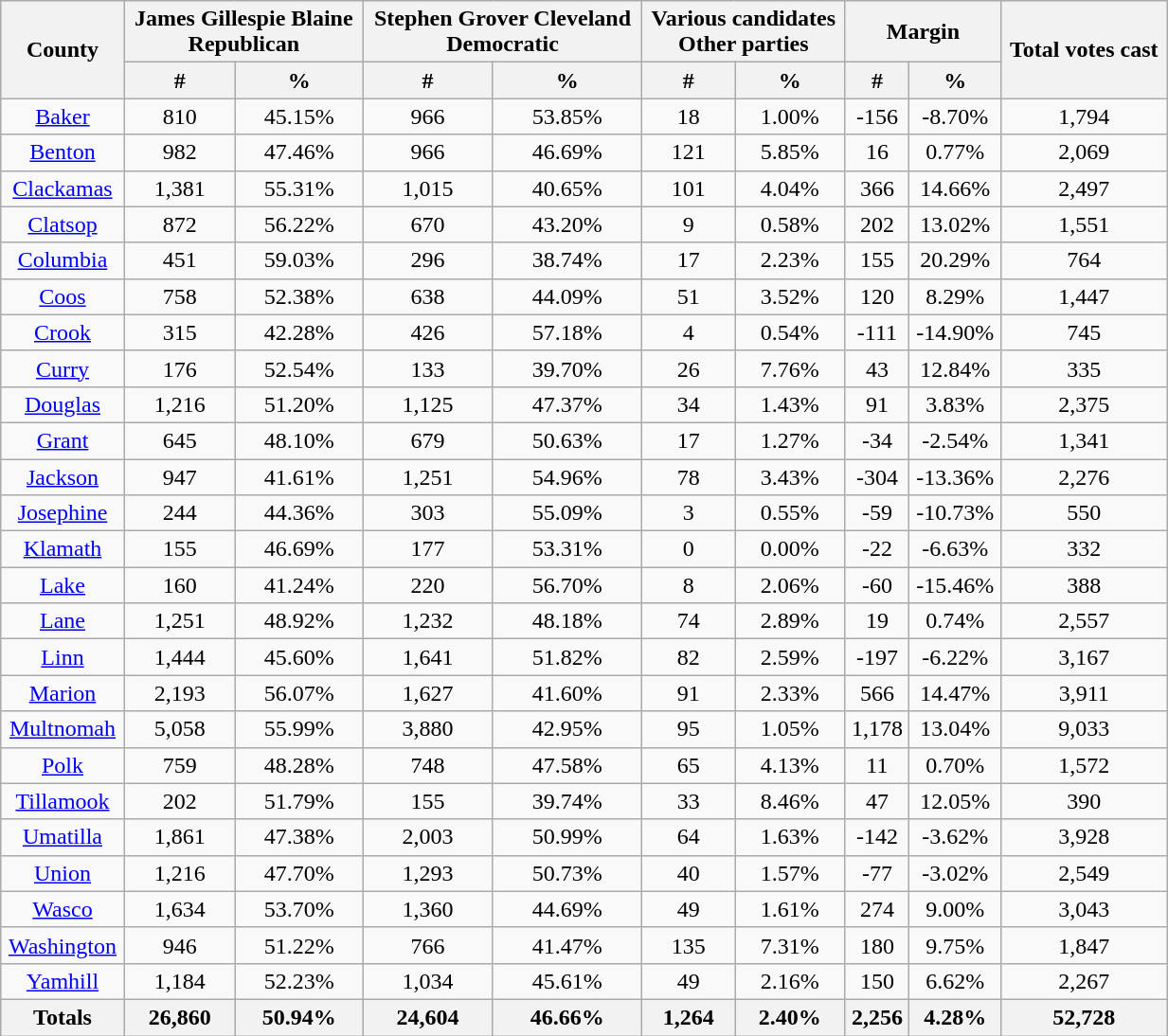<table width="65%"  class="wikitable sortable" style="text-align:center">
<tr>
<th colspan="1" rowspan="2">County</th>
<th style="text-align:center;" colspan="2">James Gillespie Blaine<br>Republican</th>
<th style="text-align:center;" colspan="2">Stephen Grover Cleveland<br>Democratic</th>
<th style="text-align:center;" colspan="2">Various candidates<br>Other parties</th>
<th style="text-align:center;" colspan="2">Margin</th>
<th colspan="1" rowspan="2" style="text-align:center;">Total votes cast</th>
</tr>
<tr>
<th style="text-align:center;" data-sort-type="number">#</th>
<th style="text-align:center;" data-sort-type="number">%</th>
<th style="text-align:center;" data-sort-type="number">#</th>
<th style="text-align:center;" data-sort-type="number">%</th>
<th style="text-align:center;" data-sort-type="number">#</th>
<th style="text-align:center;" data-sort-type="number">%</th>
<th style="text-align:center;" data-sort-type="number">#</th>
<th style="text-align:center;" data-sort-type="number">%</th>
</tr>
<tr style="text-align:center;">
<td><a href='#'>Baker</a></td>
<td>810</td>
<td>45.15%</td>
<td>966</td>
<td>53.85%</td>
<td>18</td>
<td>1.00%</td>
<td>-156</td>
<td>-8.70%</td>
<td>1,794</td>
</tr>
<tr style="text-align:center;">
<td><a href='#'>Benton</a></td>
<td>982</td>
<td>47.46%</td>
<td>966</td>
<td>46.69%</td>
<td>121</td>
<td>5.85%</td>
<td>16</td>
<td>0.77%</td>
<td>2,069</td>
</tr>
<tr style="text-align:center;">
<td><a href='#'>Clackamas</a></td>
<td>1,381</td>
<td>55.31%</td>
<td>1,015</td>
<td>40.65%</td>
<td>101</td>
<td>4.04%</td>
<td>366</td>
<td>14.66%</td>
<td>2,497</td>
</tr>
<tr style="text-align:center;">
<td><a href='#'>Clatsop</a></td>
<td>872</td>
<td>56.22%</td>
<td>670</td>
<td>43.20%</td>
<td>9</td>
<td>0.58%</td>
<td>202</td>
<td>13.02%</td>
<td>1,551</td>
</tr>
<tr style="text-align:center;">
<td><a href='#'>Columbia</a></td>
<td>451</td>
<td>59.03%</td>
<td>296</td>
<td>38.74%</td>
<td>17</td>
<td>2.23%</td>
<td>155</td>
<td>20.29%</td>
<td>764</td>
</tr>
<tr style="text-align:center;">
<td><a href='#'>Coos</a></td>
<td>758</td>
<td>52.38%</td>
<td>638</td>
<td>44.09%</td>
<td>51</td>
<td>3.52%</td>
<td>120</td>
<td>8.29%</td>
<td>1,447</td>
</tr>
<tr style="text-align:center;">
<td><a href='#'>Crook</a></td>
<td>315</td>
<td>42.28%</td>
<td>426</td>
<td>57.18%</td>
<td>4</td>
<td>0.54%</td>
<td>-111</td>
<td>-14.90%</td>
<td>745</td>
</tr>
<tr style="text-align:center;">
<td><a href='#'>Curry</a></td>
<td>176</td>
<td>52.54%</td>
<td>133</td>
<td>39.70%</td>
<td>26</td>
<td>7.76%</td>
<td>43</td>
<td>12.84%</td>
<td>335</td>
</tr>
<tr style="text-align:center;">
<td><a href='#'>Douglas</a></td>
<td>1,216</td>
<td>51.20%</td>
<td>1,125</td>
<td>47.37%</td>
<td>34</td>
<td>1.43%</td>
<td>91</td>
<td>3.83%</td>
<td>2,375</td>
</tr>
<tr style="text-align:center;">
<td><a href='#'>Grant</a></td>
<td>645</td>
<td>48.10%</td>
<td>679</td>
<td>50.63%</td>
<td>17</td>
<td>1.27%</td>
<td>-34</td>
<td>-2.54%</td>
<td>1,341</td>
</tr>
<tr style="text-align:center;">
<td><a href='#'>Jackson</a></td>
<td>947</td>
<td>41.61%</td>
<td>1,251</td>
<td>54.96%</td>
<td>78</td>
<td>3.43%</td>
<td>-304</td>
<td>-13.36%</td>
<td>2,276</td>
</tr>
<tr style="text-align:center;">
<td><a href='#'>Josephine</a></td>
<td>244</td>
<td>44.36%</td>
<td>303</td>
<td>55.09%</td>
<td>3</td>
<td>0.55%</td>
<td>-59</td>
<td>-10.73%</td>
<td>550</td>
</tr>
<tr style="text-align:center;">
<td><a href='#'>Klamath</a></td>
<td>155</td>
<td>46.69%</td>
<td>177</td>
<td>53.31%</td>
<td>0</td>
<td>0.00%</td>
<td>-22</td>
<td>-6.63%</td>
<td>332</td>
</tr>
<tr style="text-align:center;">
<td><a href='#'>Lake</a></td>
<td>160</td>
<td>41.24%</td>
<td>220</td>
<td>56.70%</td>
<td>8</td>
<td>2.06%</td>
<td>-60</td>
<td>-15.46%</td>
<td>388</td>
</tr>
<tr style="text-align:center;">
<td><a href='#'>Lane</a></td>
<td>1,251</td>
<td>48.92%</td>
<td>1,232</td>
<td>48.18%</td>
<td>74</td>
<td>2.89%</td>
<td>19</td>
<td>0.74%</td>
<td>2,557</td>
</tr>
<tr style="text-align:center;">
<td><a href='#'>Linn</a></td>
<td>1,444</td>
<td>45.60%</td>
<td>1,641</td>
<td>51.82%</td>
<td>82</td>
<td>2.59%</td>
<td>-197</td>
<td>-6.22%</td>
<td>3,167</td>
</tr>
<tr style="text-align:center;">
<td><a href='#'>Marion</a></td>
<td>2,193</td>
<td>56.07%</td>
<td>1,627</td>
<td>41.60%</td>
<td>91</td>
<td>2.33%</td>
<td>566</td>
<td>14.47%</td>
<td>3,911</td>
</tr>
<tr style="text-align:center;">
<td><a href='#'>Multnomah</a></td>
<td>5,058</td>
<td>55.99%</td>
<td>3,880</td>
<td>42.95%</td>
<td>95</td>
<td>1.05%</td>
<td>1,178</td>
<td>13.04%</td>
<td>9,033</td>
</tr>
<tr style="text-align:center;">
<td><a href='#'>Polk</a></td>
<td>759</td>
<td>48.28%</td>
<td>748</td>
<td>47.58%</td>
<td>65</td>
<td>4.13%</td>
<td>11</td>
<td>0.70%</td>
<td>1,572</td>
</tr>
<tr style="text-align:center;">
<td><a href='#'>Tillamook</a></td>
<td>202</td>
<td>51.79%</td>
<td>155</td>
<td>39.74%</td>
<td>33</td>
<td>8.46%</td>
<td>47</td>
<td>12.05%</td>
<td>390</td>
</tr>
<tr style="text-align:center;">
<td><a href='#'>Umatilla</a></td>
<td>1,861</td>
<td>47.38%</td>
<td>2,003</td>
<td>50.99%</td>
<td>64</td>
<td>1.63%</td>
<td>-142</td>
<td>-3.62%</td>
<td>3,928</td>
</tr>
<tr style="text-align:center;">
<td><a href='#'>Union</a></td>
<td>1,216</td>
<td>47.70%</td>
<td>1,293</td>
<td>50.73%</td>
<td>40</td>
<td>1.57%</td>
<td>-77</td>
<td>-3.02%</td>
<td>2,549</td>
</tr>
<tr style="text-align:center;">
<td><a href='#'>Wasco</a></td>
<td>1,634</td>
<td>53.70%</td>
<td>1,360</td>
<td>44.69%</td>
<td>49</td>
<td>1.61%</td>
<td>274</td>
<td>9.00%</td>
<td>3,043</td>
</tr>
<tr style="text-align:center;">
<td><a href='#'>Washington</a></td>
<td>946</td>
<td>51.22%</td>
<td>766</td>
<td>41.47%</td>
<td>135</td>
<td>7.31%</td>
<td>180</td>
<td>9.75%</td>
<td>1,847</td>
</tr>
<tr style="text-align:center;">
<td><a href='#'>Yamhill</a></td>
<td>1,184</td>
<td>52.23%</td>
<td>1,034</td>
<td>45.61%</td>
<td>49</td>
<td>2.16%</td>
<td>150</td>
<td>6.62%</td>
<td>2,267</td>
</tr>
<tr style="text-align:center;">
<th>Totals</th>
<th>26,860</th>
<th>50.94%</th>
<th>24,604</th>
<th>46.66%</th>
<th>1,264</th>
<th>2.40%</th>
<th>2,256</th>
<th>4.28%</th>
<th>52,728</th>
</tr>
</table>
